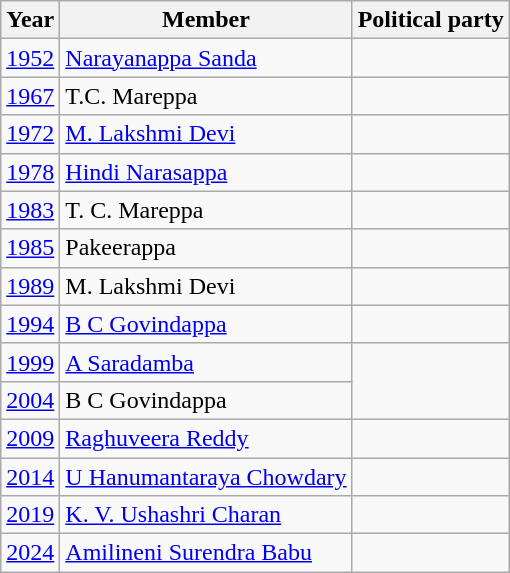<table class="wikitable sortable">
<tr>
<th>Year</th>
<th>Member</th>
<th colspan="2">Political party</th>
</tr>
<tr>
<td><a href='#'>1952</a></td>
<td><a href='#'>Narayanappa Sanda</a></td>
<td></td>
</tr>
<tr>
<td><a href='#'>1967</a></td>
<td>T.C. Mareppa</td>
<td></td>
</tr>
<tr>
<td><a href='#'>1972</a></td>
<td><a href='#'>M. Lakshmi Devi</a></td>
<td></td>
</tr>
<tr>
<td><a href='#'>1978</a></td>
<td><a href='#'>Hindi Narasappa</a></td>
<td></td>
</tr>
<tr>
<td><a href='#'>1983</a></td>
<td>T. C. Mareppa</td>
<td></td>
</tr>
<tr>
<td><a href='#'>1985</a></td>
<td>Pakeerappa</td>
<td></td>
</tr>
<tr>
<td><a href='#'>1989</a></td>
<td>M. Lakshmi Devi</td>
<td></td>
</tr>
<tr>
<td><a href='#'>1994</a></td>
<td><a href='#'>B C Govindappa</a></td>
<td></td>
</tr>
<tr>
<td><a href='#'>1999</a></td>
<td><a href='#'>A Saradamba</a></td>
</tr>
<tr>
<td><a href='#'>2004</a></td>
<td>B C Govindappa</td>
</tr>
<tr>
<td><a href='#'>2009</a></td>
<td><a href='#'>Raghuveera Reddy</a></td>
<td></td>
</tr>
<tr>
<td><a href='#'>2014</a></td>
<td><a href='#'>U Hanumantaraya Chowdary</a></td>
<td></td>
</tr>
<tr>
<td><a href='#'>2019</a></td>
<td><a href='#'>K. V. Ushashri Charan</a></td>
<td></td>
</tr>
<tr>
<td><a href='#'>2024</a></td>
<td><a href='#'>Amilineni Surendra Babu</a></td>
<td></td>
</tr>
</table>
